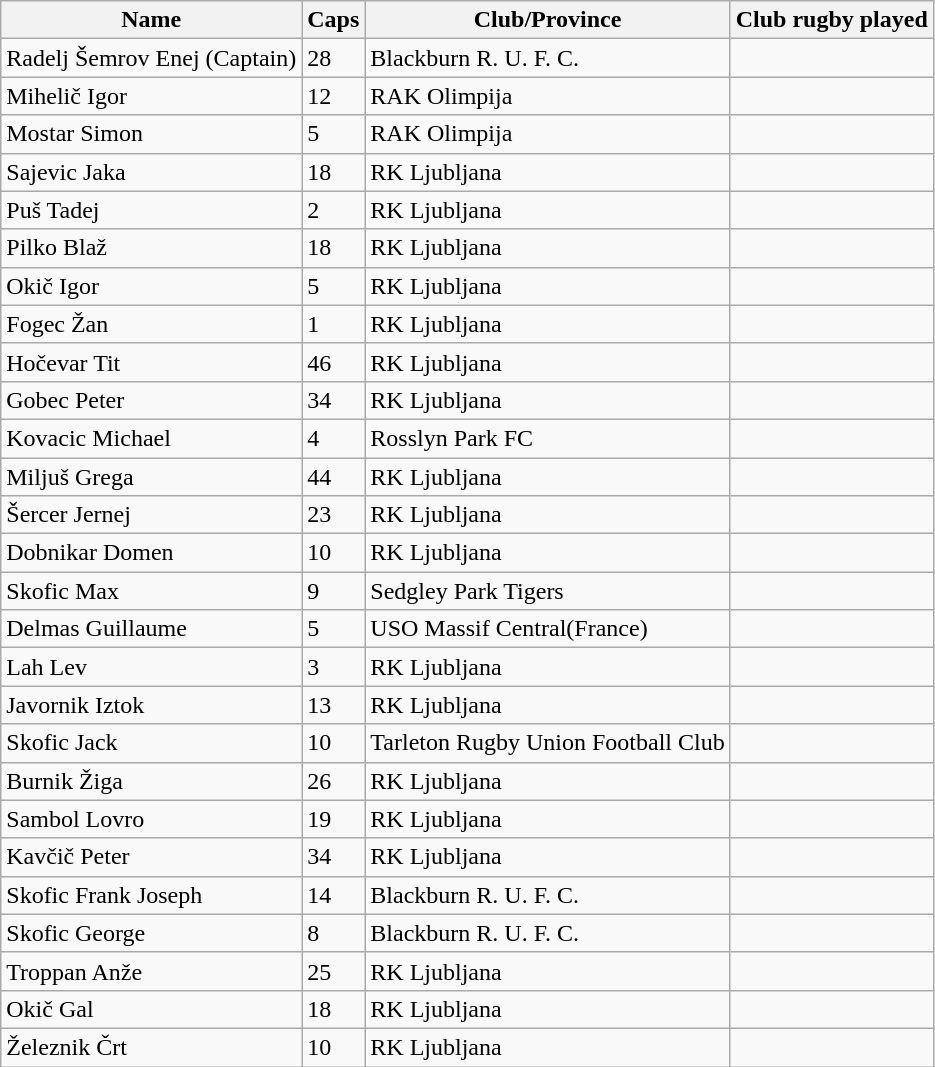<table class="wikitable">
<tr>
<th>Name</th>
<th>Caps</th>
<th>Club/Province</th>
<th>Club rugby played</th>
</tr>
<tr>
<td>Radelj Šemrov Enej (Captain)</td>
<td>28</td>
<td>Blackburn R. U. F. C.</td>
<td></td>
</tr>
<tr>
<td>Mihelič Igor</td>
<td>12</td>
<td>RAK Olimpija</td>
<td></td>
</tr>
<tr>
<td>Mostar Simon</td>
<td>5</td>
<td>RAK Olimpija</td>
<td></td>
</tr>
<tr>
<td>Sajevic Jaka</td>
<td>18</td>
<td>RK Ljubljana</td>
<td></td>
</tr>
<tr>
<td>Puš Tadej</td>
<td>2</td>
<td>RK Ljubljana</td>
<td></td>
</tr>
<tr>
<td>Pilko Blaž</td>
<td>18</td>
<td>RK Ljubljana</td>
<td></td>
</tr>
<tr>
<td>Okič Igor</td>
<td>5</td>
<td>RK Ljubljana</td>
<td></td>
</tr>
<tr>
<td>Fogec Žan</td>
<td>1</td>
<td>RK Ljubljana</td>
<td></td>
</tr>
<tr>
<td>Hočevar Tit</td>
<td>46</td>
<td>RK Ljubljana</td>
<td></td>
</tr>
<tr>
<td>Gobec Peter</td>
<td>34</td>
<td>RK Ljubljana</td>
<td></td>
</tr>
<tr>
<td>Kovacic Michael</td>
<td>4</td>
<td>Rosslyn Park FC</td>
<td></td>
</tr>
<tr>
<td>Miljuš Grega</td>
<td>44</td>
<td>RK Ljubljana</td>
<td></td>
</tr>
<tr>
<td>Šercer Jernej</td>
<td>23</td>
<td>RK Ljubljana</td>
<td></td>
</tr>
<tr>
<td>Dobnikar Domen</td>
<td>10</td>
<td>RK Ljubljana</td>
<td></td>
</tr>
<tr>
<td>Skofic Max</td>
<td>9</td>
<td>Sedgley Park Tigers</td>
<td></td>
</tr>
<tr>
<td>Delmas Guillaume</td>
<td>5</td>
<td>USO Massif Central(France)</td>
<td></td>
</tr>
<tr>
<td>Lah Lev</td>
<td>3</td>
<td>RK Ljubljana</td>
<td></td>
</tr>
<tr>
<td>Javornik Iztok</td>
<td>13</td>
<td>RK Ljubljana</td>
<td></td>
</tr>
<tr>
<td>Skofic Jack</td>
<td>10</td>
<td>Tarleton Rugby Union Football Club</td>
<td></td>
</tr>
<tr>
<td>Burnik Žiga</td>
<td>26</td>
<td>RK Ljubljana</td>
<td></td>
</tr>
<tr>
<td>Sambol Lovro</td>
<td>19</td>
<td>RK Ljubljana</td>
<td></td>
</tr>
<tr>
<td>Kavčič Peter</td>
<td>34</td>
<td>RK Ljubljana</td>
<td></td>
</tr>
<tr>
<td>Skofic Frank Joseph</td>
<td>14</td>
<td>Blackburn R. U. F. C.</td>
<td></td>
</tr>
<tr>
<td>Skofic George</td>
<td>8</td>
<td>Blackburn R. U. F. C.</td>
<td></td>
</tr>
<tr>
<td>Troppan Anže</td>
<td>25</td>
<td>RK Ljubljana</td>
<td></td>
</tr>
<tr>
<td>Okič Gal</td>
<td>18</td>
<td>RK Ljubljana</td>
<td></td>
</tr>
<tr>
<td>Železnik Črt</td>
<td>10</td>
<td>RK Ljubljana</td>
<td></td>
</tr>
</table>
